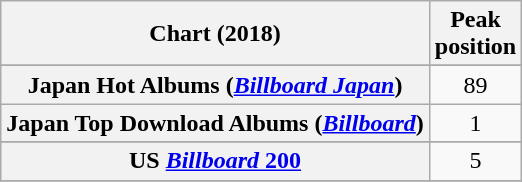<table class="wikitable sortable plainrowheaders" style="text-align:center">
<tr>
<th scope="col">Chart (2018)</th>
<th scope="col">Peak<br>position</th>
</tr>
<tr>
</tr>
<tr>
</tr>
<tr>
</tr>
<tr>
</tr>
<tr>
</tr>
<tr>
</tr>
<tr>
<th scope="row">Japan Hot Albums (<em><a href='#'>Billboard Japan</a></em>)</th>
<td>89</td>
</tr>
<tr>
<th scope="row">Japan Top Download Albums (<em><a href='#'>Billboard</a></em>)</th>
<td>1</td>
</tr>
<tr>
</tr>
<tr>
</tr>
<tr>
</tr>
<tr>
</tr>
<tr>
<th scope="row">US <a href='#'><em>Billboard</em> 200</a></th>
<td>5</td>
</tr>
<tr>
</tr>
</table>
